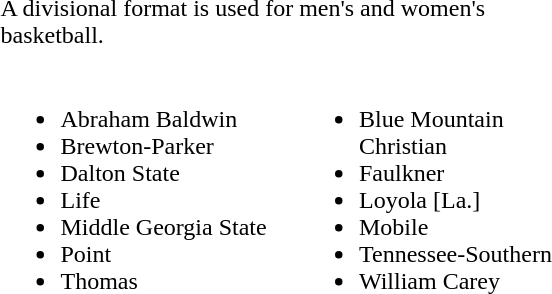<table width=400 style="float:right">
<tr>
<td colspan=2>A divisional format is used for men's and women's basketball.</td>
</tr>
<tr>
<td width=50%><br><ul><li>Abraham Baldwin</li><li>Brewton-Parker</li><li>Dalton State <men's only></li><li>Life</li><li>Middle Georgia State</li><li>Point</li><li>Thomas</li></ul></td>
<td width=50%><br><ul><li>Blue Mountain Christian</li><li>Faulkner</li><li>Loyola [La.]</li><li>Mobile</li><li>Tennessee-Southern</li><li>William Carey</li></ul></td>
</tr>
</table>
